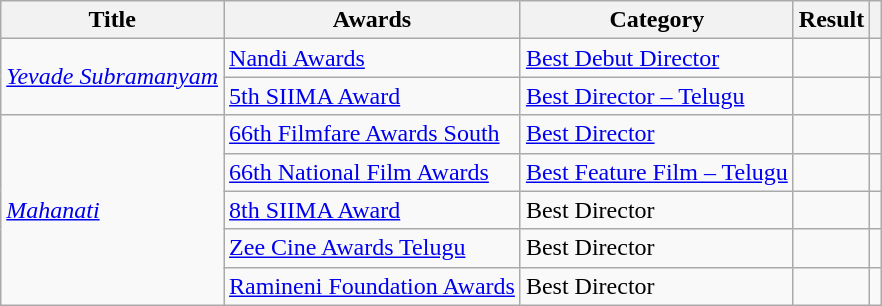<table class="wikitable sortable">
<tr>
<th scope="col">Title</th>
<th scope="col">Awards</th>
<th scope="col">Category</th>
<th scope="col">Result</th>
<th class="unsortable" scope="col"></th>
</tr>
<tr>
<td rowspan=2><em><a href='#'>Yevade Subramanyam</a></em></td>
<td><a href='#'>Nandi Awards</a></td>
<td><a href='#'>Best Debut Director</a></td>
<td></td>
<td></td>
</tr>
<tr>
<td><a href='#'>5th SIIMA Award</a></td>
<td><a href='#'>Best Director – Telugu</a></td>
<td></td>
<td></td>
</tr>
<tr>
<td rowspan="5"><em><a href='#'>Mahanati</a></em></td>
<td><a href='#'>66th Filmfare Awards South</a></td>
<td><a href='#'>Best Director</a></td>
<td></td>
<td></td>
</tr>
<tr>
<td><a href='#'>66th National Film Awards</a></td>
<td><a href='#'>Best Feature Film – Telugu</a></td>
<td></td>
<td></td>
</tr>
<tr>
<td><a href='#'>8th SIIMA Award</a></td>
<td>Best Director</td>
<td></td>
<td></td>
</tr>
<tr>
<td><a href='#'>Zee Cine Awards Telugu</a></td>
<td>Best Director</td>
<td></td>
<td></td>
</tr>
<tr>
<td><a href='#'>Ramineni Foundation Awards</a></td>
<td>Best Director</td>
<td></td>
<td></td>
</tr>
</table>
